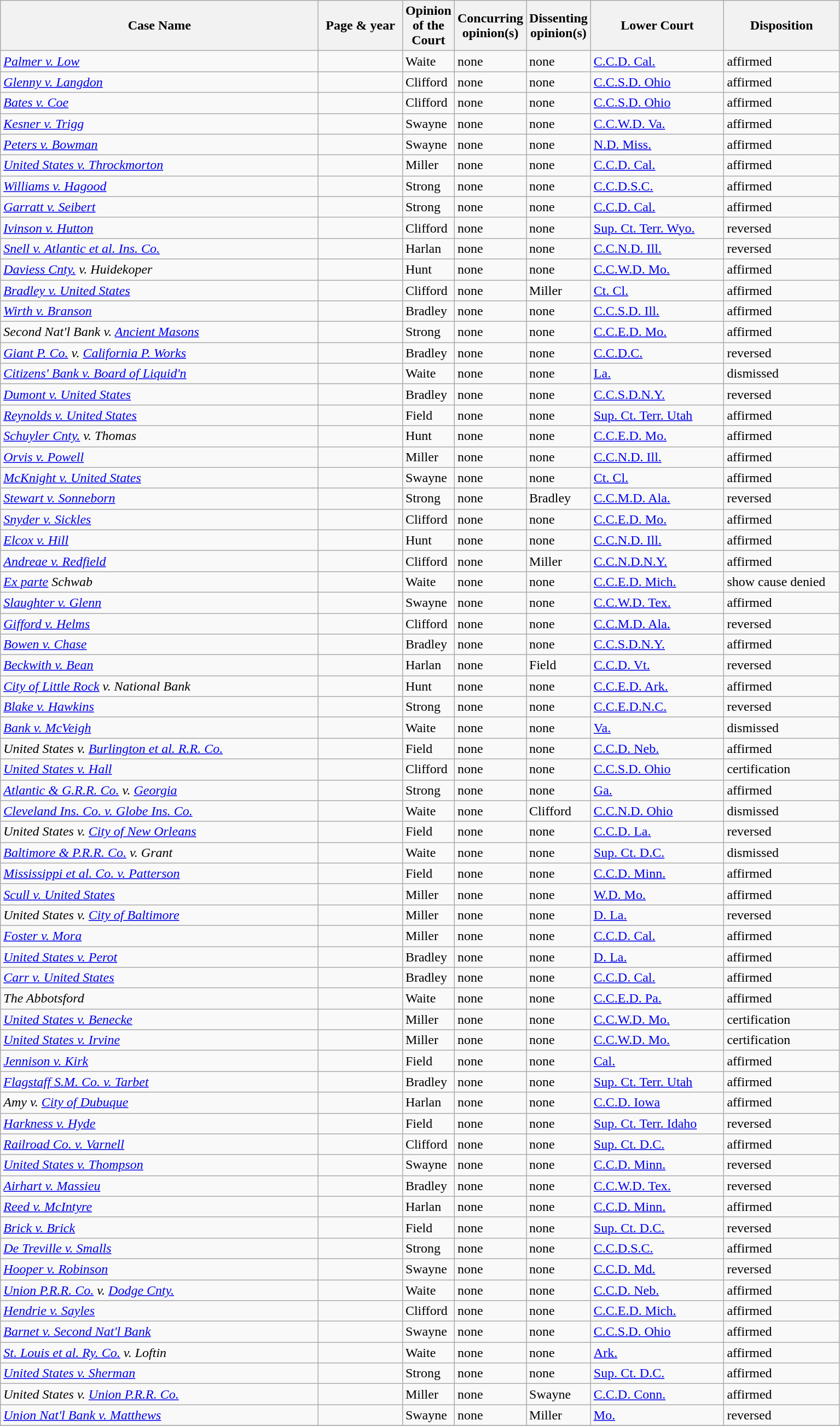<table class="wikitable sortable">
<tr>
<th scope="col" style="width: 380px;">Case Name</th>
<th scope="col" style="width: 95px;">Page & year</th>
<th scope="col" style="width: 10px;">Opinion of the Court</th>
<th scope="col" style="width: 10px;">Concurring opinion(s)</th>
<th scope="col" style="width: 10px;">Dissenting opinion(s)</th>
<th scope="col" style="width: 155px;">Lower Court</th>
<th scope="col" style="width: 133px;">Disposition</th>
</tr>
<tr>
<td><em><a href='#'>Palmer v. Low</a></em></td>
<td align="right"></td>
<td>Waite</td>
<td>none</td>
<td>none</td>
<td><a href='#'>C.C.D. Cal.</a></td>
<td>affirmed</td>
</tr>
<tr>
<td><em><a href='#'>Glenny v. Langdon</a></em></td>
<td align="right"></td>
<td>Clifford</td>
<td>none</td>
<td>none</td>
<td><a href='#'>C.C.S.D. Ohio</a></td>
<td>affirmed</td>
</tr>
<tr>
<td><em><a href='#'>Bates v. Coe</a></em></td>
<td align="right"></td>
<td>Clifford</td>
<td>none</td>
<td>none</td>
<td><a href='#'>C.C.S.D. Ohio</a></td>
<td>affirmed</td>
</tr>
<tr>
<td><em><a href='#'>Kesner v. Trigg</a></em></td>
<td align="right"></td>
<td>Swayne</td>
<td>none</td>
<td>none</td>
<td><a href='#'>C.C.W.D. Va.</a></td>
<td>affirmed</td>
</tr>
<tr>
<td><em><a href='#'>Peters v. Bowman</a></em></td>
<td align="right"></td>
<td>Swayne</td>
<td>none</td>
<td>none</td>
<td><a href='#'>N.D. Miss.</a></td>
<td>affirmed</td>
</tr>
<tr>
<td><em><a href='#'>United States v. Throckmorton</a></em></td>
<td align="right"></td>
<td>Miller</td>
<td>none</td>
<td>none</td>
<td><a href='#'>C.C.D. Cal.</a></td>
<td>affirmed</td>
</tr>
<tr>
<td><em><a href='#'>Williams v. Hagood</a></em></td>
<td align="right"></td>
<td>Strong</td>
<td>none</td>
<td>none</td>
<td><a href='#'>C.C.D.S.C.</a></td>
<td>affirmed</td>
</tr>
<tr>
<td><em><a href='#'>Garratt v. Seibert</a></em></td>
<td align="right"></td>
<td>Strong</td>
<td>none</td>
<td>none</td>
<td><a href='#'>C.C.D. Cal.</a></td>
<td>affirmed</td>
</tr>
<tr>
<td><em><a href='#'>Ivinson v. Hutton</a></em></td>
<td align="right"></td>
<td>Clifford</td>
<td>none</td>
<td>none</td>
<td><a href='#'>Sup. Ct. Terr. Wyo.</a></td>
<td>reversed</td>
</tr>
<tr>
<td><em><a href='#'>Snell v. Atlantic et al. Ins. Co.</a></em></td>
<td align="right"></td>
<td>Harlan</td>
<td>none</td>
<td>none</td>
<td><a href='#'>C.C.N.D. Ill.</a></td>
<td>reversed</td>
</tr>
<tr>
<td><em><a href='#'>Daviess Cnty.</a> v. Huidekoper</em></td>
<td align="right"></td>
<td>Hunt</td>
<td>none</td>
<td>none</td>
<td><a href='#'>C.C.W.D. Mo.</a></td>
<td>affirmed</td>
</tr>
<tr>
<td><em><a href='#'>Bradley v. United States</a></em></td>
<td align="right"></td>
<td>Clifford</td>
<td>none</td>
<td>Miller</td>
<td><a href='#'>Ct. Cl.</a></td>
<td>affirmed</td>
</tr>
<tr>
<td><em><a href='#'>Wirth v. Branson</a></em></td>
<td align="right"></td>
<td>Bradley</td>
<td>none</td>
<td>none</td>
<td><a href='#'>C.C.S.D. Ill.</a></td>
<td>affirmed</td>
</tr>
<tr>
<td><em>Second Nat'l Bank v. <a href='#'>Ancient Masons</a></em></td>
<td align="right"></td>
<td>Strong</td>
<td>none</td>
<td>none</td>
<td><a href='#'>C.C.E.D. Mo.</a></td>
<td>affirmed</td>
</tr>
<tr>
<td><em><a href='#'>Giant P. Co.</a> v. <a href='#'>California P. Works</a></em></td>
<td align="right"></td>
<td>Bradley</td>
<td>none</td>
<td>none</td>
<td><a href='#'>C.C.D.C.</a></td>
<td>reversed</td>
</tr>
<tr>
<td><em><a href='#'>Citizens' Bank v. Board of Liquid'n</a></em></td>
<td align="right"></td>
<td>Waite</td>
<td>none</td>
<td>none</td>
<td><a href='#'>La.</a></td>
<td>dismissed</td>
</tr>
<tr>
<td><em><a href='#'>Dumont v. United States</a></em></td>
<td align="right"></td>
<td>Bradley</td>
<td>none</td>
<td>none</td>
<td><a href='#'>C.C.S.D.N.Y.</a></td>
<td>reversed</td>
</tr>
<tr>
<td><em><a href='#'>Reynolds v. United States</a></em></td>
<td align="right"></td>
<td>Field</td>
<td>none</td>
<td>none</td>
<td><a href='#'>Sup. Ct. Terr. Utah</a></td>
<td>affirmed</td>
</tr>
<tr>
<td><em><a href='#'>Schuyler Cnty.</a> v. Thomas</em></td>
<td align="right"></td>
<td>Hunt</td>
<td>none</td>
<td>none</td>
<td><a href='#'>C.C.E.D. Mo.</a></td>
<td>affirmed</td>
</tr>
<tr>
<td><em><a href='#'>Orvis v. Powell</a></em></td>
<td align="right"></td>
<td>Miller</td>
<td>none</td>
<td>none</td>
<td><a href='#'>C.C.N.D. Ill.</a></td>
<td>affirmed</td>
</tr>
<tr>
<td><em><a href='#'>McKnight v. United States</a></em></td>
<td align="right"></td>
<td>Swayne</td>
<td>none</td>
<td>none</td>
<td><a href='#'>Ct. Cl.</a></td>
<td>affirmed</td>
</tr>
<tr>
<td><em><a href='#'>Stewart v. Sonneborn</a></em></td>
<td align="right"></td>
<td>Strong</td>
<td>none</td>
<td>Bradley</td>
<td><a href='#'>C.C.M.D. Ala.</a></td>
<td>reversed</td>
</tr>
<tr>
<td><em><a href='#'>Snyder v. Sickles</a></em></td>
<td align="right"></td>
<td>Clifford</td>
<td>none</td>
<td>none</td>
<td><a href='#'>C.C.E.D. Mo.</a></td>
<td>affirmed</td>
</tr>
<tr>
<td><em><a href='#'>Elcox v. Hill</a></em></td>
<td align="right"></td>
<td>Hunt</td>
<td>none</td>
<td>none</td>
<td><a href='#'>C.C.N.D. Ill.</a></td>
<td>affirmed</td>
</tr>
<tr>
<td><em><a href='#'>Andreae v. Redfield</a></em></td>
<td align="right"></td>
<td>Clifford</td>
<td>none</td>
<td>Miller</td>
<td><a href='#'>C.C.N.D.N.Y.</a></td>
<td>affirmed</td>
</tr>
<tr>
<td><em><a href='#'>Ex parte</a> Schwab</em></td>
<td align="right"></td>
<td>Waite</td>
<td>none</td>
<td>none</td>
<td><a href='#'>C.C.E.D. Mich.</a></td>
<td>show cause denied</td>
</tr>
<tr>
<td><em><a href='#'>Slaughter v. Glenn</a></em></td>
<td align="right"></td>
<td>Swayne</td>
<td>none</td>
<td>none</td>
<td><a href='#'>C.C.W.D. Tex.</a></td>
<td>affirmed</td>
</tr>
<tr>
<td><em><a href='#'>Gifford v. Helms</a></em></td>
<td align="right"></td>
<td>Clifford</td>
<td>none</td>
<td>none</td>
<td><a href='#'>C.C.M.D. Ala.</a></td>
<td>reversed</td>
</tr>
<tr>
<td><em><a href='#'>Bowen v. Chase</a></em></td>
<td align="right"></td>
<td>Bradley</td>
<td>none</td>
<td>none</td>
<td><a href='#'>C.C.S.D.N.Y.</a></td>
<td>affirmed</td>
</tr>
<tr>
<td><em><a href='#'>Beckwith v. Bean</a></em></td>
<td align="right"></td>
<td>Harlan</td>
<td>none</td>
<td>Field</td>
<td><a href='#'>C.C.D. Vt.</a></td>
<td>reversed</td>
</tr>
<tr>
<td><em><a href='#'>City of Little Rock</a> v. National Bank</em></td>
<td align="right"></td>
<td>Hunt</td>
<td>none</td>
<td>none</td>
<td><a href='#'>C.C.E.D. Ark.</a></td>
<td>affirmed</td>
</tr>
<tr>
<td><em><a href='#'>Blake v. Hawkins</a></em></td>
<td align="right"></td>
<td>Strong</td>
<td>none</td>
<td>none</td>
<td><a href='#'>C.C.E.D.N.C.</a></td>
<td>reversed</td>
</tr>
<tr>
<td><em><a href='#'>Bank v. McVeigh</a></em></td>
<td align="right"></td>
<td>Waite</td>
<td>none</td>
<td>none</td>
<td><a href='#'>Va.</a></td>
<td>dismissed</td>
</tr>
<tr>
<td><em>United States v. <a href='#'>Burlington et al. R.R. Co.</a></em></td>
<td align="right"></td>
<td>Field</td>
<td>none</td>
<td>none</td>
<td><a href='#'>C.C.D. Neb.</a></td>
<td>affirmed</td>
</tr>
<tr>
<td><em><a href='#'>United States v. Hall</a></em></td>
<td align="right"></td>
<td>Clifford</td>
<td>none</td>
<td>none</td>
<td><a href='#'>C.C.S.D. Ohio</a></td>
<td>certification</td>
</tr>
<tr>
<td><em><a href='#'>Atlantic & G.R.R. Co.</a> v. <a href='#'>Georgia</a></em></td>
<td align="right"></td>
<td>Strong</td>
<td>none</td>
<td>none</td>
<td><a href='#'>Ga.</a></td>
<td>affirmed</td>
</tr>
<tr>
<td><em><a href='#'>Cleveland Ins. Co. v. Globe Ins. Co.</a></em></td>
<td align="right"></td>
<td>Waite</td>
<td>none</td>
<td>Clifford</td>
<td><a href='#'>C.C.N.D. Ohio</a></td>
<td>dismissed</td>
</tr>
<tr>
<td><em>United States v. <a href='#'>City of New Orleans</a></em></td>
<td align="right"></td>
<td>Field</td>
<td>none</td>
<td>none</td>
<td><a href='#'>C.C.D. La.</a></td>
<td>reversed</td>
</tr>
<tr>
<td><em><a href='#'>Baltimore & P.R.R. Co.</a> v. Grant</em></td>
<td align="right"></td>
<td>Waite</td>
<td>none</td>
<td>none</td>
<td><a href='#'>Sup. Ct. D.C.</a></td>
<td>dismissed</td>
</tr>
<tr>
<td><em><a href='#'>Mississippi et al. Co. v. Patterson</a></em></td>
<td align="right"></td>
<td>Field</td>
<td>none</td>
<td>none</td>
<td><a href='#'>C.C.D. Minn.</a></td>
<td>affirmed</td>
</tr>
<tr>
<td><em><a href='#'>Scull v. United States</a></em></td>
<td align="right"></td>
<td>Miller</td>
<td>none</td>
<td>none</td>
<td><a href='#'>W.D. Mo.</a></td>
<td>affirmed</td>
</tr>
<tr>
<td><em>United States v. <a href='#'>City of Baltimore</a></em></td>
<td align="right"></td>
<td>Miller</td>
<td>none</td>
<td>none</td>
<td><a href='#'>D. La.</a></td>
<td>reversed</td>
</tr>
<tr>
<td><em><a href='#'>Foster v. Mora</a></em></td>
<td align="right"></td>
<td>Miller</td>
<td>none</td>
<td>none</td>
<td><a href='#'>C.C.D. Cal.</a></td>
<td>affirmed</td>
</tr>
<tr>
<td><em><a href='#'>United States v. Perot</a></em></td>
<td align="right"></td>
<td>Bradley</td>
<td>none</td>
<td>none</td>
<td><a href='#'>D. La.</a></td>
<td>affirmed</td>
</tr>
<tr>
<td><em><a href='#'>Carr v. United States</a></em></td>
<td align="right"></td>
<td>Bradley</td>
<td>none</td>
<td>none</td>
<td><a href='#'>C.C.D. Cal.</a></td>
<td>affirmed</td>
</tr>
<tr>
<td><em>The Abbotsford</em></td>
<td align="right"></td>
<td>Waite</td>
<td>none</td>
<td>none</td>
<td><a href='#'>C.C.E.D. Pa.</a></td>
<td>affirmed</td>
</tr>
<tr>
<td><em><a href='#'>United States v. Benecke</a></em></td>
<td align="right"></td>
<td>Miller</td>
<td>none</td>
<td>none</td>
<td><a href='#'>C.C.W.D. Mo.</a></td>
<td>certification</td>
</tr>
<tr>
<td><em><a href='#'>United States v. Irvine</a></em></td>
<td align="right"></td>
<td>Miller</td>
<td>none</td>
<td>none</td>
<td><a href='#'>C.C.W.D. Mo.</a></td>
<td>certification</td>
</tr>
<tr>
<td><em><a href='#'>Jennison v. Kirk</a></em></td>
<td align="right"></td>
<td>Field</td>
<td>none</td>
<td>none</td>
<td><a href='#'>Cal.</a></td>
<td>affirmed</td>
</tr>
<tr>
<td><em><a href='#'>Flagstaff S.M. Co. v. Tarbet</a></em></td>
<td align="right"></td>
<td>Bradley</td>
<td>none</td>
<td>none</td>
<td><a href='#'>Sup. Ct. Terr. Utah</a></td>
<td>affirmed</td>
</tr>
<tr>
<td><em>Amy v. <a href='#'>City of Dubuque</a></em></td>
<td align="right"></td>
<td>Harlan</td>
<td>none</td>
<td>none</td>
<td><a href='#'>C.C.D. Iowa</a></td>
<td>affirmed</td>
</tr>
<tr>
<td><em><a href='#'>Harkness v. Hyde</a></em></td>
<td align="right"></td>
<td>Field</td>
<td>none</td>
<td>none</td>
<td><a href='#'>Sup. Ct. Terr. Idaho</a></td>
<td>reversed</td>
</tr>
<tr>
<td><em><a href='#'>Railroad Co. v. Varnell</a></em></td>
<td align="right"></td>
<td>Clifford</td>
<td>none</td>
<td>none</td>
<td><a href='#'>Sup. Ct. D.C.</a></td>
<td>affirmed</td>
</tr>
<tr>
<td><em><a href='#'>United States v. Thompson</a></em></td>
<td align="right"></td>
<td>Swayne</td>
<td>none</td>
<td>none</td>
<td><a href='#'>C.C.D. Minn.</a></td>
<td>reversed</td>
</tr>
<tr>
<td><em><a href='#'>Airhart v. Massieu</a></em></td>
<td align="right"></td>
<td>Bradley</td>
<td>none</td>
<td>none</td>
<td><a href='#'>C.C.W.D. Tex.</a></td>
<td>reversed</td>
</tr>
<tr>
<td><em><a href='#'>Reed v. McIntyre</a></em></td>
<td align="right"></td>
<td>Harlan</td>
<td>none</td>
<td>none</td>
<td><a href='#'>C.C.D. Minn.</a></td>
<td>affirmed</td>
</tr>
<tr>
<td><em><a href='#'>Brick v. Brick</a></em></td>
<td align="right"></td>
<td>Field</td>
<td>none</td>
<td>none</td>
<td><a href='#'>Sup. Ct. D.C.</a></td>
<td>reversed</td>
</tr>
<tr>
<td><em><a href='#'>De Treville v. Smalls</a></em></td>
<td align="right"></td>
<td>Strong</td>
<td>none</td>
<td>none</td>
<td><a href='#'>C.C.D.S.C.</a></td>
<td>affirmed</td>
</tr>
<tr>
<td><em><a href='#'>Hooper v. Robinson</a></em></td>
<td align="right"></td>
<td>Swayne</td>
<td>none</td>
<td>none</td>
<td><a href='#'>C.C.D. Md.</a></td>
<td>reversed</td>
</tr>
<tr>
<td><em><a href='#'>Union P.R.R. Co.</a> v. <a href='#'>Dodge Cnty.</a></em></td>
<td align="right"></td>
<td>Waite</td>
<td>none</td>
<td>none</td>
<td><a href='#'>C.C.D. Neb.</a></td>
<td>affirmed</td>
</tr>
<tr>
<td><em><a href='#'>Hendrie v. Sayles</a></em></td>
<td align="right"></td>
<td>Clifford</td>
<td>none</td>
<td>none</td>
<td><a href='#'>C.C.E.D. Mich.</a></td>
<td>affirmed</td>
</tr>
<tr>
<td><em><a href='#'>Barnet v. Second Nat'l Bank</a></em></td>
<td align="right"></td>
<td>Swayne</td>
<td>none</td>
<td>none</td>
<td><a href='#'>C.C.S.D. Ohio</a></td>
<td>affirmed</td>
</tr>
<tr>
<td><em><a href='#'>St. Louis et al. Ry. Co.</a> v. Loftin</em></td>
<td align="right"></td>
<td>Waite</td>
<td>none</td>
<td>none</td>
<td><a href='#'>Ark.</a></td>
<td>affirmed</td>
</tr>
<tr>
<td><em><a href='#'>United States v. Sherman</a></em></td>
<td align="right"></td>
<td>Strong</td>
<td>none</td>
<td>none</td>
<td><a href='#'>Sup. Ct. D.C.</a></td>
<td>affirmed</td>
</tr>
<tr>
<td><em>United States v. <a href='#'>Union P.R.R. Co.</a></em></td>
<td align="right"></td>
<td>Miller</td>
<td>none</td>
<td>Swayne</td>
<td><a href='#'>C.C.D. Conn.</a></td>
<td>affirmed</td>
</tr>
<tr>
<td><em><a href='#'>Union Nat'l Bank v. Matthews</a></em></td>
<td align="right"></td>
<td>Swayne</td>
<td>none</td>
<td>Miller</td>
<td><a href='#'>Mo.</a></td>
<td>reversed</td>
</tr>
<tr>
</tr>
</table>
